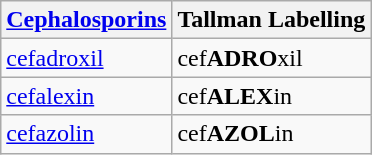<table class="wikitable">
<tr>
<th><a href='#'>Cephalosporins</a></th>
<th>Tallman Labelling</th>
</tr>
<tr>
<td><a href='#'>cefadroxil</a></td>
<td>cef<strong>ADRO</strong>xil</td>
</tr>
<tr>
<td><a href='#'>cefalexin</a></td>
<td>cef<strong>ALEX</strong>in</td>
</tr>
<tr>
<td><a href='#'>cefazolin</a></td>
<td>cef<strong>AZOL</strong>in</td>
</tr>
</table>
